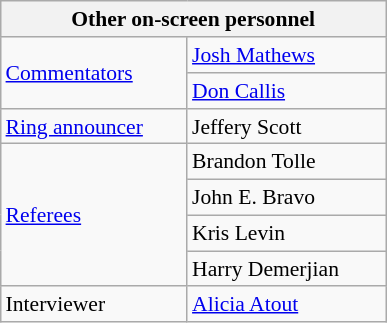<table align="right" class="wikitable" style="border:1px; font-size:90%; margin-left:1em;">
<tr>
<th width="250" colspan="2">Other on-screen personnel</th>
</tr>
<tr>
<td rowspan="2"><a href='#'>Commentators</a></td>
<td><a href='#'>Josh Mathews</a></td>
</tr>
<tr>
<td><a href='#'>Don Callis</a></td>
</tr>
<tr>
<td><a href='#'>Ring announcer</a></td>
<td>Jeffery Scott</td>
</tr>
<tr>
<td rowspan="4"><a href='#'>Referees</a></td>
<td>Brandon Tolle</td>
</tr>
<tr>
<td>John E. Bravo</td>
</tr>
<tr>
<td>Kris Levin</td>
</tr>
<tr>
<td>Harry Demerjian</td>
</tr>
<tr>
<td rowspan="1">Interviewer</td>
<td><a href='#'>Alicia Atout</a></td>
</tr>
<tr>
</tr>
</table>
